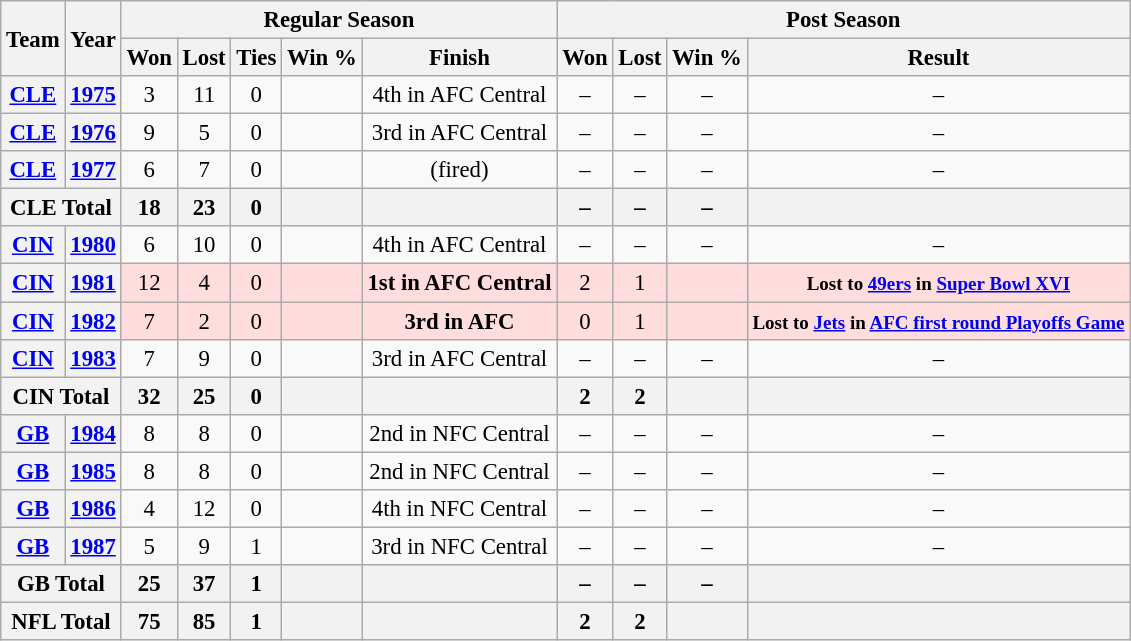<table class="wikitable" style="font-size: 95%; text-align:center;">
<tr>
<th rowspan="2">Team</th>
<th rowspan="2">Year</th>
<th colspan="5">Regular Season</th>
<th colspan="4">Post Season</th>
</tr>
<tr>
<th>Won</th>
<th>Lost</th>
<th>Ties</th>
<th>Win %</th>
<th>Finish</th>
<th>Won</th>
<th>Lost</th>
<th>Win %</th>
<th>Result</th>
</tr>
<tr>
<th><a href='#'>CLE</a></th>
<th><a href='#'>1975</a></th>
<td>3</td>
<td>11</td>
<td>0</td>
<td></td>
<td>4th in AFC Central</td>
<td>–</td>
<td>–</td>
<td>–</td>
<td>–</td>
</tr>
<tr>
<th><a href='#'>CLE</a></th>
<th><a href='#'>1976</a></th>
<td>9</td>
<td>5</td>
<td>0</td>
<td></td>
<td>3rd in AFC Central</td>
<td>–</td>
<td>–</td>
<td>–</td>
<td>–</td>
</tr>
<tr>
<th><a href='#'>CLE</a></th>
<th><a href='#'>1977</a></th>
<td>6</td>
<td>7</td>
<td>0</td>
<td></td>
<td>(fired)</td>
<td>–</td>
<td>–</td>
<td>–</td>
<td>–</td>
</tr>
<tr>
<th colspan="2">CLE Total</th>
<th>18</th>
<th>23</th>
<th>0</th>
<th></th>
<th></th>
<th>–</th>
<th>–</th>
<th>–</th>
<th></th>
</tr>
<tr>
<th><a href='#'>CIN</a></th>
<th><a href='#'>1980</a></th>
<td>6</td>
<td>10</td>
<td>0</td>
<td></td>
<td>4th in AFC Central</td>
<td>–</td>
<td>–</td>
<td>–</td>
<td>–</td>
</tr>
<tr style="background:#fdd;">
<th><a href='#'>CIN</a></th>
<th><a href='#'>1981</a></th>
<td>12</td>
<td>4</td>
<td>0</td>
<td></td>
<td><strong>1st in AFC Central</strong></td>
<td>2</td>
<td>1</td>
<td></td>
<td><small><strong>Lost to <a href='#'>49ers</a> in <a href='#'>Super Bowl XVI</a></strong></small></td>
</tr>
<tr style="background:#fdd;">
<th><a href='#'>CIN</a></th>
<th><a href='#'>1982</a></th>
<td>7</td>
<td>2</td>
<td>0</td>
<td></td>
<td><strong>3rd in AFC</strong></td>
<td>0</td>
<td>1</td>
<td></td>
<td><small><strong>Lost to <a href='#'>Jets</a> in <a href='#'>AFC first round Playoffs Game</a></strong></small></td>
</tr>
<tr>
<th><a href='#'>CIN</a></th>
<th><a href='#'>1983</a></th>
<td>7</td>
<td>9</td>
<td>0</td>
<td></td>
<td>3rd in AFC Central</td>
<td>–</td>
<td>–</td>
<td>–</td>
<td>–</td>
</tr>
<tr>
<th colspan="2">CIN Total</th>
<th>32</th>
<th>25</th>
<th>0</th>
<th></th>
<th></th>
<th>2</th>
<th>2</th>
<th></th>
<th></th>
</tr>
<tr>
<th><a href='#'>GB</a></th>
<th><a href='#'>1984</a></th>
<td>8</td>
<td>8</td>
<td>0</td>
<td></td>
<td>2nd in NFC Central</td>
<td>–</td>
<td>–</td>
<td>–</td>
<td>–</td>
</tr>
<tr>
<th><a href='#'>GB</a></th>
<th><a href='#'>1985</a></th>
<td>8</td>
<td>8</td>
<td>0</td>
<td></td>
<td>2nd in NFC Central</td>
<td>–</td>
<td>–</td>
<td>–</td>
<td>–</td>
</tr>
<tr>
<th><a href='#'>GB</a></th>
<th><a href='#'>1986</a></th>
<td>4</td>
<td>12</td>
<td>0</td>
<td></td>
<td>4th in NFC Central</td>
<td>–</td>
<td>–</td>
<td>–</td>
<td>–</td>
</tr>
<tr>
<th><a href='#'>GB</a></th>
<th><a href='#'>1987</a></th>
<td>5</td>
<td>9</td>
<td>1</td>
<td></td>
<td>3rd in NFC Central</td>
<td>–</td>
<td>–</td>
<td>–</td>
<td>–</td>
</tr>
<tr>
<th colspan="2">GB Total</th>
<th>25</th>
<th>37</th>
<th>1</th>
<th></th>
<th></th>
<th>–</th>
<th>–</th>
<th>–</th>
<th></th>
</tr>
<tr>
<th colspan="2">NFL Total</th>
<th>75</th>
<th>85</th>
<th>1</th>
<th></th>
<th></th>
<th>2</th>
<th>2</th>
<th></th>
<th></th>
</tr>
</table>
